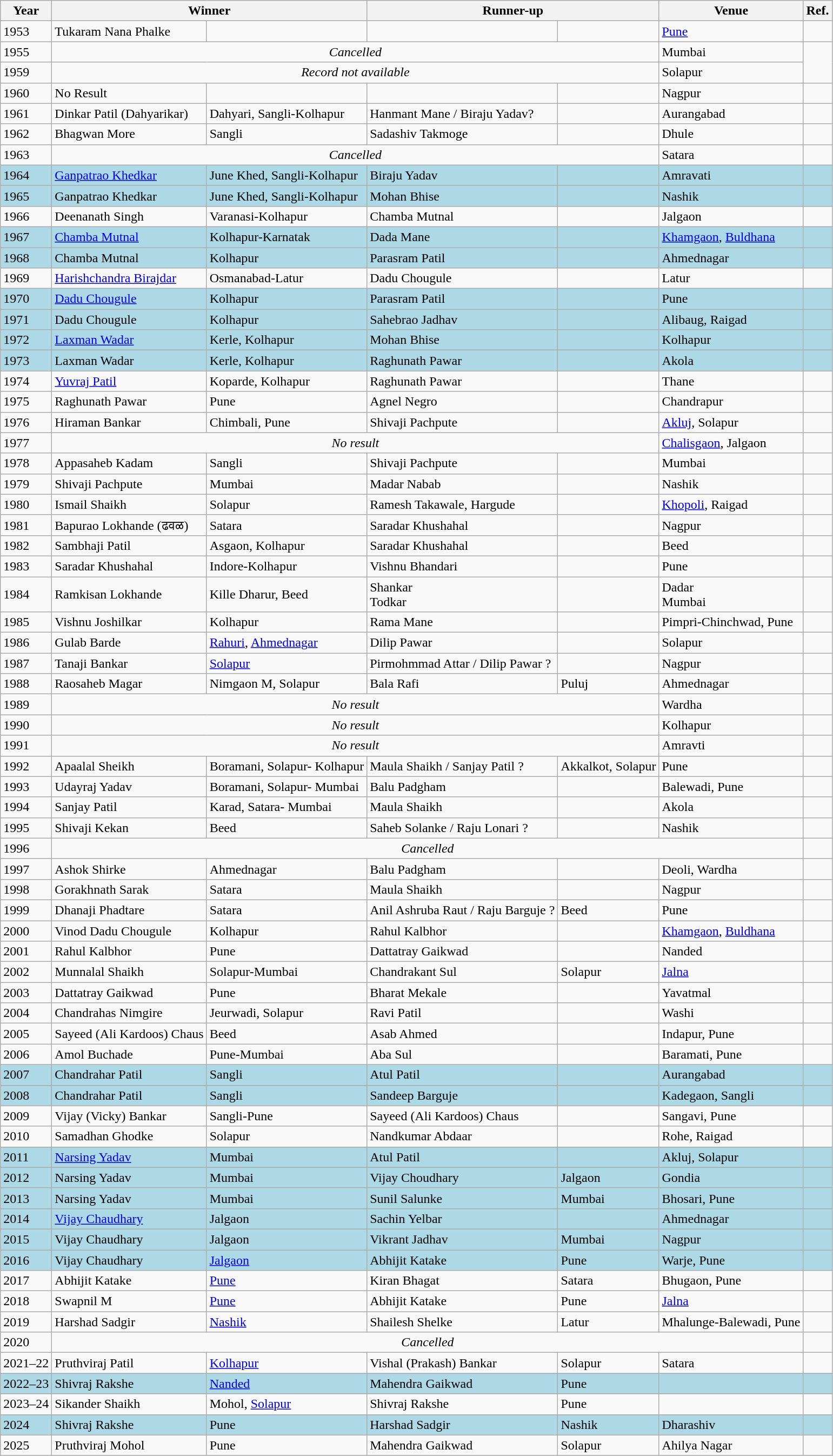<table class="wikitable">
<tr>
<th>Year</th>
<th colspan=2>Winner</th>
<th colspan=2>Runner-up</th>
<th>Venue</th>
<th>Ref.</th>
</tr>
<tr>
<td>1953</td>
<td>Tukaram Nana Phalke</td>
<td></td>
<td></td>
<td></td>
<td><a href='#'>Pune</a></td>
<td></td>
</tr>
<tr>
<td>1955</td>
<td colspan="4" style="text-align:center;"><em>Cancelled</em></td>
<td>Mumbai</td>
</tr>
<tr>
<td>1959</td>
<td colspan="4" style="text-align:center;"><em>Record not available</em></td>
<td>Solapur</td>
</tr>
<tr>
<td>1960</td>
<td>No Result</td>
<td></td>
<td></td>
<td></td>
<td>Nagpur</td>
<td></td>
</tr>
<tr>
<td>1961</td>
<td>Dinkar Patil (Dahyarikar)</td>
<td>Dahyari, Sangli-Kolhapur</td>
<td>Hanmant Mane / Biraju Yadav?</td>
<td></td>
<td>Aurangabad</td>
<td></td>
</tr>
<tr>
<td>1962</td>
<td>Bhagwan More</td>
<td>Sangli</td>
<td>Sadashiv Takmoge</td>
<td></td>
<td>Dhule</td>
<td></td>
</tr>
<tr>
<td>1963</td>
<td colspan="4" style="text-align:center;"><em>Cancelled</em></td>
<td>Satara</td>
<td></td>
</tr>
<tr style="background:#ADD8E6">
<td>1964</td>
<td><a href='#'>Ganpatrao Khedkar</a> </td>
<td>June Khed, Sangli-Kolhapur</td>
<td>Biraju Yadav</td>
<td></td>
<td>Amravati</td>
<td></td>
</tr>
<tr style="background:#ADD8E6">
<td>1965</td>
<td>Ganpatrao Khedkar </td>
<td>June Khed, Sangli-Kolhapur</td>
<td>Mohan Bhise</td>
<td></td>
<td>Nashik</td>
<td></td>
</tr>
<tr>
<td>1966</td>
<td>Deenanath Singh</td>
<td>Varanasi-Kolhapur</td>
<td>Chamba Mutnal</td>
<td></td>
<td>Jalgaon</td>
<td></td>
</tr>
<tr style="background:#ADD8E6">
<td>1967</td>
<td><a href='#'>Chamba Mutnal</a> </td>
<td>Kolhapur-Karnatak</td>
<td>Dada Mane</td>
<td></td>
<td><a href='#'>Khamgaon</a>, <a href='#'>Buldhana</a></td>
<td></td>
</tr>
<tr style="background:#ADD8E6">
<td>1968</td>
<td>Chamba Mutnal </td>
<td>Kolhapur</td>
<td>Parasram Patil</td>
<td></td>
<td>Ahmednagar</td>
<td></td>
</tr>
<tr>
<td>1969</td>
<td><a href='#'>Harishchandra Birajdar</a></td>
<td>Osmanabad-Latur</td>
<td>Dadu Chougule</td>
<td></td>
<td>Latur</td>
<td></td>
</tr>
<tr style="background:#ADD8E6">
<td>1970</td>
<td><a href='#'>Dadu Chougule</a> </td>
<td>Kolhapur</td>
<td>Parasram Patil</td>
<td></td>
<td>Pune</td>
<td></td>
</tr>
<tr style="background:#ADD8E6">
<td>1971</td>
<td>Dadu Chougule </td>
<td>Kolhapur</td>
<td>Sahebrao Jadhav</td>
<td></td>
<td>Alibaug, Raigad</td>
<td></td>
</tr>
<tr style="background:#ADD8E6">
<td>1972</td>
<td><a href='#'>Laxman Wadar</a> </td>
<td>Kerle, Kolhapur</td>
<td>Mohan Bhise</td>
<td></td>
<td>Kolhapur</td>
<td></td>
</tr>
<tr style="background:#ADD8E6">
<td>1973</td>
<td>Laxman Wadar </td>
<td>Kerle, Kolhapur</td>
<td>Raghunath Pawar</td>
<td></td>
<td>Akola</td>
<td></td>
</tr>
<tr>
<td>1974</td>
<td><a href='#'>Yuvraj Patil</a></td>
<td>Koparde, Kolhapur</td>
<td>Raghunath Pawar</td>
<td></td>
<td>Thane</td>
<td></td>
</tr>
<tr>
<td>1975</td>
<td>Raghunath Pawar</td>
<td>Pune</td>
<td>Agnel Negro</td>
<td></td>
<td>Chandrapur</td>
<td></td>
</tr>
<tr>
<td>1976</td>
<td>Hiraman Bankar </td>
<td>Chimbali, Pune</td>
<td>Shivaji Pachpute</td>
<td></td>
<td><a href='#'>Akluj</a>, Solapur</td>
<td></td>
</tr>
<tr>
<td>1977</td>
<td colspan="4" style="text-align:center;"><em>No result</em></td>
<td><a href='#'>Chalisgaon</a>, Jalgaon</td>
<td></td>
</tr>
<tr>
<td>1978</td>
<td>Appasaheb Kadam</td>
<td>Sangli</td>
<td>Shivaji Pachpute</td>
<td></td>
<td>Mumbai</td>
<td></td>
</tr>
<tr>
<td>1979</td>
<td>Shivaji Pachpute</td>
<td>Mumbai</td>
<td>Madar Nabab</td>
<td></td>
<td>Nashik</td>
<td></td>
</tr>
<tr>
<td>1980</td>
<td>Ismail Shaikh</td>
<td>Solapur</td>
<td>Ramesh Takawale, Hargude</td>
<td></td>
<td><a href='#'>Khopoli</a>, Raigad</td>
<td></td>
</tr>
<tr>
<td>1981</td>
<td>Bapurao Lokhande (ढवळ)</td>
<td>Satara</td>
<td>Saradar Khushahal</td>
<td></td>
<td>Nagpur</td>
<td></td>
</tr>
<tr>
<td>1982</td>
<td>Sambhaji Patil</td>
<td>Asgaon, Kolhapur</td>
<td>Saradar Khushahal</td>
<td></td>
<td>Beed</td>
<td></td>
</tr>
<tr>
<td>1983</td>
<td>Saradar Khushahal</td>
<td>Indore-Kolhapur</td>
<td>Vishnu Bhandari</td>
<td></td>
<td>Pune</td>
<td></td>
</tr>
<tr>
<td>1984</td>
<td>Ramkisan Lokhande</td>
<td>Kille Dharur, Beed</td>
<td>Shankar<br>Todkar</td>
<td></td>
<td>Dadar<br>Mumbai</td>
<td></td>
</tr>
<tr>
<td>1985</td>
<td>Vishnu Joshilkar</td>
<td>Kolhapur</td>
<td>Rama Mane</td>
<td></td>
<td>Pimpri-Chinchwad, Pune</td>
<td></td>
</tr>
<tr>
<td>1986</td>
<td>Gulab Barde</td>
<td><a href='#'>Rahuri</a>, <a href='#'>Ahmednagar</a></td>
<td>Dilip Pawar</td>
<td></td>
<td>Solapur</td>
<td></td>
</tr>
<tr>
<td>1987</td>
<td>Tanaji Bankar</td>
<td><a href='#'>Solapur</a></td>
<td>Pirmohmmad Attar / Dilip Pawar ?</td>
<td></td>
<td>Nagpur</td>
<td></td>
</tr>
<tr>
<td>1988</td>
<td>Raosaheb Magar</td>
<td>Nimgaon M, Solapur</td>
<td>Bala Rafi</td>
<td>Puluj</td>
<td>Ahmednagar</td>
<td></td>
</tr>
<tr>
<td>1989</td>
<td colspan="4" style="text-align:center;"><em>No result</em></td>
<td>Wardha</td>
<td></td>
</tr>
<tr>
<td>1990</td>
<td colspan="4" style="text-align:center;"><em>No result</em></td>
<td>Kolhapur</td>
<td></td>
</tr>
<tr>
<td>1991</td>
<td colspan="4" style="text-align:center;"><em>No result</em></td>
<td>Amravti</td>
<td></td>
</tr>
<tr>
<td>1992</td>
<td>Apaalal Sheikh</td>
<td>Boramani, Solapur- Kolhapur</td>
<td>Maula Shaikh / Sanjay Patil ?</td>
<td>Akkalkot, Solapur</td>
<td>Pune</td>
<td></td>
</tr>
<tr>
<td>1993</td>
<td>Udayraj Yadav</td>
<td>Boramani, Solapur- Mumbai</td>
<td>Balu Padgham</td>
<td></td>
<td>Balewadi, Pune</td>
<td></td>
</tr>
<tr>
<td>1994</td>
<td>Sanjay Patil</td>
<td>Karad, Satara- Mumbai</td>
<td>Maula Shaikh</td>
<td></td>
<td>Akola</td>
<td></td>
</tr>
<tr>
<td>1995</td>
<td>Shivaji Kekan</td>
<td>Beed</td>
<td>Saheb Solanke / Raju Lonari ?</td>
<td></td>
<td>Nashik</td>
<td></td>
</tr>
<tr>
<td>1996</td>
<td colspan="5" style="text-align:center;"><em>Cancelled</em></td>
<td></td>
</tr>
<tr>
<td>1997</td>
<td>Ashok Shirke</td>
<td>Ahmednagar</td>
<td>Balu Padgham</td>
<td></td>
<td>Deoli, Wardha</td>
<td></td>
</tr>
<tr>
<td>1998</td>
<td>Gorakhnath Sarak</td>
<td>Satara</td>
<td>Maula Shaikh</td>
<td></td>
<td>Nagpur</td>
<td></td>
</tr>
<tr>
<td>1999</td>
<td>Dhanaji Phadtare</td>
<td>Satara</td>
<td>Anil Ashruba Raut / Raju Barguje ?</td>
<td>Beed</td>
<td>Pune</td>
<td></td>
</tr>
<tr>
<td>2000</td>
<td>Vinod Dadu Chougule</td>
<td>Kolhapur</td>
<td>Rahul Kalbhor</td>
<td></td>
<td><a href='#'>Khamgaon</a>, <a href='#'>Buldhana</a></td>
<td></td>
</tr>
<tr>
<td>2001</td>
<td>Rahul Kalbhor</td>
<td>Pune</td>
<td>Dattatray Gaikwad</td>
<td></td>
<td>Nanded</td>
<td></td>
</tr>
<tr>
<td>2002</td>
<td>Munnalal Shaikh</td>
<td>Solapur-Mumbai</td>
<td>Chandrakant Sul</td>
<td>Solapur</td>
<td><a href='#'>Jalna</a></td>
<td></td>
</tr>
<tr>
<td>2003</td>
<td>Dattatray Gaikwad</td>
<td>Pune</td>
<td>Bharat Mekale</td>
<td></td>
<td>Yavatmal</td>
<td></td>
</tr>
<tr>
<td>2004</td>
<td>Chandrahas Nimgire</td>
<td>Jeurwadi, Solapur</td>
<td>Ravi Patil</td>
<td></td>
<td>Washi</td>
<td></td>
</tr>
<tr>
<td>2005</td>
<td>Sayeed (Ali Kardoos) Chaus</td>
<td>Beed</td>
<td>Asab Ahmed</td>
<td></td>
<td>Indapur, Pune</td>
<td></td>
</tr>
<tr>
<td>2006</td>
<td>Amol Buchade</td>
<td>Pune-Mumbai</td>
<td>Aba Sul</td>
<td></td>
<td>Baramati, Pune</td>
<td></td>
</tr>
<tr style="background:#ADD8E6">
<td>2007</td>
<td>Chandrahar Patil </td>
<td>Sangli</td>
<td>Atul Patil</td>
<td></td>
<td>Aurangabad</td>
<td></td>
</tr>
<tr style="background:#ADD8E6">
<td>2008</td>
<td>Chandrahar Patil </td>
<td>Sangli</td>
<td>Sandeep Barguje</td>
<td></td>
<td>Kadegaon, Sangli</td>
<td></td>
</tr>
<tr>
<td>2009</td>
<td>Vijay (Vicky) Bankar </td>
<td>Sangli-Pune</td>
<td>Sayeed (Ali Kardoos) Chaus</td>
<td></td>
<td>Sangavi, Pune</td>
<td></td>
</tr>
<tr>
<td>2010</td>
<td>Samadhan Ghodke</td>
<td>Solapur</td>
<td>Nandkumar Abdaar</td>
<td></td>
<td>Rohe, Raigad</td>
<td></td>
</tr>
<tr style="background:#ADD8E6">
<td>2011</td>
<td><a href='#'>Narsing Yadav</a> </td>
<td>Mumbai</td>
<td>Atul Patil</td>
<td></td>
<td>Akluj, Solapur</td>
<td></td>
</tr>
<tr style="background:#ADD8E6">
<td>2012</td>
<td>Narsing Yadav </td>
<td>Mumbai</td>
<td>Vijay Choudhary</td>
<td>Jalgaon</td>
<td>Gondia</td>
<td></td>
</tr>
<tr style="background:#ADD8E6">
<td>2013</td>
<td>Narsing Yadav </td>
<td>Mumbai</td>
<td>Sunil Salunke</td>
<td>Mumbai</td>
<td>Bhosari, Pune</td>
<td></td>
</tr>
<tr style="background:#ADD8E6">
<td>2014</td>
<td><a href='#'>Vijay Chaudhary</a> </td>
<td>Jalgaon</td>
<td>Sachin Yelbar</td>
<td></td>
<td>Ahmednagar</td>
<td></td>
</tr>
<tr style="background:#ADD8E6">
<td>2015</td>
<td>Vijay Chaudhary </td>
<td>Jalgaon</td>
<td>Vikrant Jadhav</td>
<td>Mumbai</td>
<td>Nagpur</td>
<td></td>
</tr>
<tr style="background:#ADD8E6">
<td>2016</td>
<td>Vijay Chaudhary</td>
<td><a href='#'>Jalgaon</a></td>
<td>Abhijit Katake</td>
<td>Pune</td>
<td>Warje, Pune</td>
<td></td>
</tr>
<tr>
<td>2017</td>
<td>Abhijit Katake</td>
<td><a href='#'>Pune</a></td>
<td>Kiran Bhagat</td>
<td>Satara</td>
<td>Bhugaon, Pune</td>
<td></td>
</tr>
<tr>
<td>2018</td>
<td>Swapnil M</td>
<td><a href='#'>Pune</a></td>
<td>Abhijit Katake</td>
<td>Pune</td>
<td><a href='#'>Jalna</a></td>
<td></td>
</tr>
<tr>
<td>2019</td>
<td>Harshad Sadgir</td>
<td><a href='#'>Nashik</a></td>
<td>Shailesh Shelke</td>
<td>Latur</td>
<td>Mhalunge-Balewadi, Pune</td>
<td></td>
</tr>
<tr>
<td>2020</td>
<td colspan="5" style="text-align:center;"><em>Cancelled</em></td>
<td></td>
</tr>
<tr>
<td>2021–22</td>
<td>Pruthviraj Patil</td>
<td><a href='#'>Kolhapur</a></td>
<td>Vishal (Prakash) Bankar</td>
<td>Solapur</td>
<td>Satara</td>
<td></td>
</tr>
<tr style="background:#ADD8E6">
<td>2022–23</td>
<td>Shivraj Rakshe </td>
<td><a href='#'>Nanded</a></td>
<td>Mahendra Gaikwad</td>
<td>Pune</td>
<td></td>
<td></td>
</tr>
<tr>
<td>2023–24</td>
<td>Sikander Shaikh</td>
<td>Mohol, <a href='#'>Solapur</a></td>
<td>Shivraj Rakshe</td>
<td>Pune</td>
<td></td>
<td></td>
</tr>
<tr style="background:#ADD8E6">
<td>2024</td>
<td>Shivraj Rakshe </td>
<td>Pune</td>
<td>Harshad Sadgir</td>
<td>Nashik</td>
<td>Dharashiv</td>
<td></td>
</tr>
<tr>
<td>2025</td>
<td>Pruthviraj Mohol</td>
<td>Pune</td>
<td>Mahendra Gaikwad</td>
<td>Solapur</td>
<td>Ahilya Nagar</td>
<td></td>
</tr>
</table>
